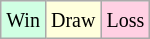<table class="wikitable">
<tr>
<td style="background-color: #d0ffe3;"><small>Win</small></td>
<td style="background-color: #ffffdd;"><small>Draw</small></td>
<td style="background-color: #ffd0e3;"><small>Loss</small></td>
</tr>
</table>
